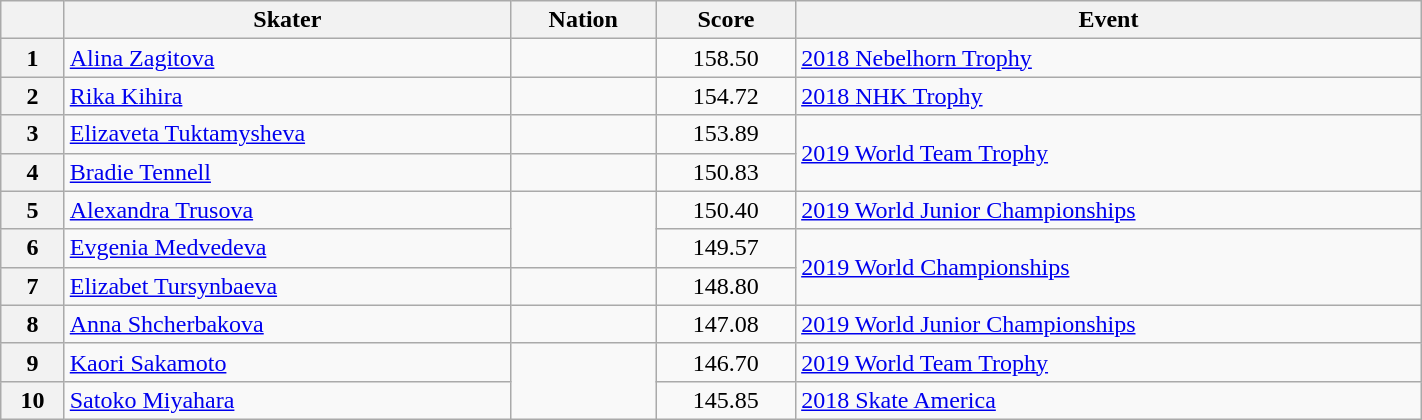<table class="wikitable sortable" style="text-align:left; width:75%">
<tr>
<th scope="col"></th>
<th scope="col">Skater</th>
<th scope="col">Nation</th>
<th scope="col">Score</th>
<th scope="col">Event</th>
</tr>
<tr>
<th scope="row">1</th>
<td><a href='#'>Alina Zagitova</a></td>
<td></td>
<td style="text-align:center;">158.50</td>
<td><a href='#'>2018 Nebelhorn Trophy</a></td>
</tr>
<tr>
<th scope="row">2</th>
<td><a href='#'>Rika Kihira</a></td>
<td></td>
<td style="text-align:center;">154.72</td>
<td><a href='#'>2018 NHK Trophy</a></td>
</tr>
<tr>
<th scope="row">3</th>
<td><a href='#'>Elizaveta Tuktamysheva</a></td>
<td></td>
<td style="text-align:center;">153.89</td>
<td rowspan="2"><a href='#'>2019 World Team Trophy</a></td>
</tr>
<tr>
<th scope="row">4</th>
<td><a href='#'>Bradie Tennell</a></td>
<td></td>
<td style="text-align:center;">150.83</td>
</tr>
<tr>
<th scope="row">5</th>
<td><a href='#'>Alexandra Trusova</a></td>
<td rowspan="2"></td>
<td style="text-align:center;">150.40</td>
<td><a href='#'>2019 World Junior Championships</a></td>
</tr>
<tr>
<th scope="row">6</th>
<td><a href='#'>Evgenia Medvedeva</a></td>
<td style="text-align:center;">149.57</td>
<td rowspan="2"><a href='#'>2019 World Championships</a></td>
</tr>
<tr>
<th scope="row">7</th>
<td><a href='#'>Elizabet Tursynbaeva</a></td>
<td></td>
<td style="text-align:center;">148.80</td>
</tr>
<tr>
<th scope="row">8</th>
<td><a href='#'>Anna Shcherbakova</a></td>
<td></td>
<td style="text-align:center;">147.08</td>
<td><a href='#'>2019 World Junior Championships</a></td>
</tr>
<tr>
<th scope="row">9</th>
<td><a href='#'>Kaori Sakamoto</a></td>
<td rowspan="2"></td>
<td style="text-align:center;">146.70</td>
<td><a href='#'>2019 World Team Trophy</a></td>
</tr>
<tr>
<th scope="row">10</th>
<td><a href='#'>Satoko Miyahara</a></td>
<td style="text-align:center;">145.85</td>
<td><a href='#'>2018 Skate America</a></td>
</tr>
</table>
